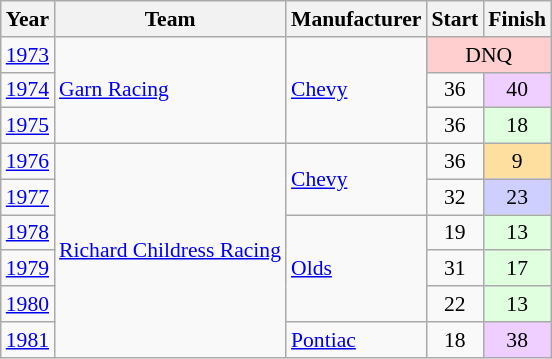<table class="wikitable" style="font-size: 90%;">
<tr>
<th>Year</th>
<th>Team</th>
<th>Manufacturer</th>
<th>Start</th>
<th>Finish</th>
</tr>
<tr>
<td><a href='#'>1973</a></td>
<td rowspan=3><a href='#'>Garn Racing</a></td>
<td rowspan=3><a href='#'>Chevy</a></td>
<td colspan=2 align=center style="background:#FFCFCF;">DNQ</td>
</tr>
<tr>
<td><a href='#'>1974</a></td>
<td align=center>36</td>
<td align=center style="background:#EFCFFF;">40</td>
</tr>
<tr>
<td><a href='#'>1975</a></td>
<td align=center>36</td>
<td align=center style="background:#DFFFDF;">18</td>
</tr>
<tr>
<td><a href='#'>1976</a></td>
<td rowspan=6><a href='#'>Richard Childress Racing</a></td>
<td rowspan=2><a href='#'>Chevy</a></td>
<td align=center>36</td>
<td align=center style="background:#FFDF9F;">9</td>
</tr>
<tr>
<td><a href='#'>1977</a></td>
<td align=center>32</td>
<td align=center style="background:#CFCFFF;">23</td>
</tr>
<tr>
<td><a href='#'>1978</a></td>
<td rowspan=3><a href='#'>Olds</a></td>
<td align=center>19</td>
<td align=center style="background:#DFFFDF;">13</td>
</tr>
<tr>
<td><a href='#'>1979</a></td>
<td align=center>31</td>
<td align=center style="background:#DFFFDF;">17</td>
</tr>
<tr>
<td><a href='#'>1980</a></td>
<td align=center>22</td>
<td align=center style="background:#DFFFDF;">13</td>
</tr>
<tr>
<td><a href='#'>1981</a></td>
<td><a href='#'>Pontiac</a></td>
<td align=center>18</td>
<td align=center style="background:#EFCFFF;">38</td>
</tr>
</table>
